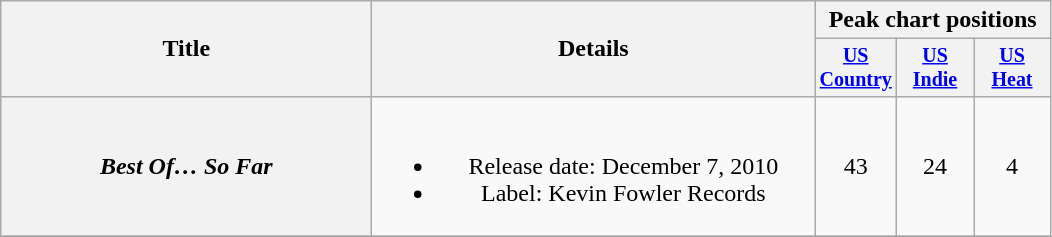<table class="wikitable plainrowheaders" style="text-align:center;">
<tr>
<th rowspan="2" style="width:15em;">Title</th>
<th rowspan="2" style="width:18em;">Details</th>
<th colspan="3">Peak chart positions</th>
</tr>
<tr style="font-size:smaller;">
<th style="width:45px;"><a href='#'>US Country</a><br></th>
<th style="width:45px;"><a href='#'>US<br>Indie</a><br></th>
<th style="width:45px;"><a href='#'>US<br>Heat</a><br></th>
</tr>
<tr>
<th scope="row"><em>Best Of… So Far</em></th>
<td><br><ul><li>Release date: December 7, 2010</li><li>Label: Kevin Fowler Records</li></ul></td>
<td>43</td>
<td>24</td>
<td>4</td>
</tr>
<tr>
</tr>
</table>
